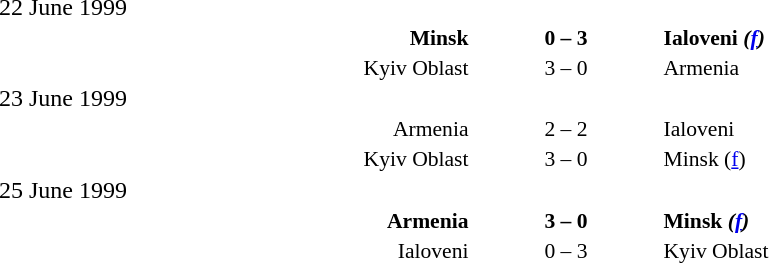<table width=100% cellspacing=1>
<tr>
<th width=25%></th>
<th width=10%></th>
<th></th>
</tr>
<tr>
<td>22 June 1999</td>
</tr>
<tr style=font-size:90%>
<td align=right><strong>Minsk</strong></td>
<td align=center><strong>0 – 3</strong></td>
<td><strong>Ialoveni <em>(<a href='#'>f</a>)<strong><em></td>
</tr>
<tr style=font-size:90%>
<td align=right></strong>Kyiv Oblast<strong></td>
<td align=center></strong>3 – 0<strong></td>
<td></strong>Armenia<strong></td>
</tr>
<tr>
<td>23 June 1999</td>
</tr>
<tr style=font-size:90%>
<td align=right></strong>Armenia<strong></td>
<td align=center></strong>2 – 2<strong></td>
<td></strong>Ialoveni<strong></td>
</tr>
<tr style=font-size:90%>
<td align=right></strong>Kyiv Oblast<strong></td>
<td align=center></strong>3 – 0<strong></td>
<td></strong>Minsk </em>(<a href='#'>f</a>)</em></strong></td>
</tr>
<tr>
<td>25 June 1999</td>
</tr>
<tr style=font-size:90%>
<td align=right><strong>Armenia</strong></td>
<td align=center><strong>3 – 0</strong></td>
<td><strong>Minsk <em>(<a href='#'>f</a>)<strong><em></td>
</tr>
<tr style=font-size:90%>
<td align=right></strong>Ialoveni<strong></td>
<td align=center></strong>0 – 3<strong></td>
<td></strong>Kyiv Oblast<strong></td>
</tr>
</table>
